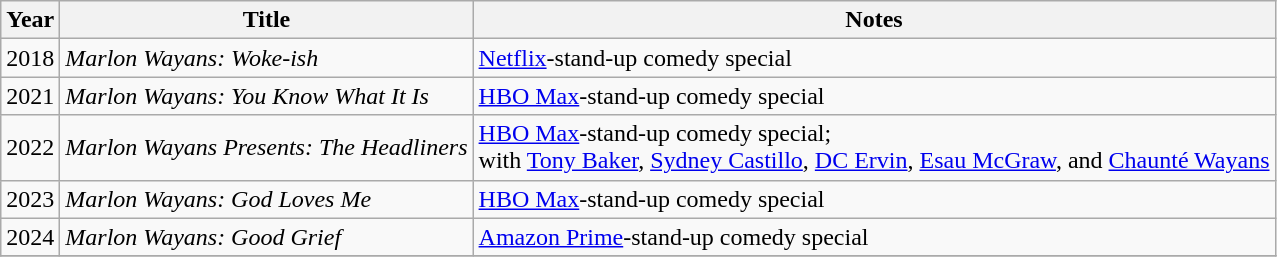<table class="wikitable sortable">
<tr>
<th>Year</th>
<th>Title</th>
<th>Notes</th>
</tr>
<tr>
<td>2018</td>
<td><em>Marlon Wayans: Woke-ish</em></td>
<td><a href='#'>Netflix</a>-stand-up comedy special</td>
</tr>
<tr>
<td>2021</td>
<td><em>Marlon Wayans: You Know What It Is</em></td>
<td><a href='#'>HBO Max</a>-stand-up comedy special</td>
</tr>
<tr>
<td>2022</td>
<td><em>Marlon Wayans Presents: The Headliners</em></td>
<td><a href='#'>HBO Max</a>-stand-up comedy special;<br>with <a href='#'>Tony Baker</a>, <a href='#'>Sydney Castillo</a>, <a href='#'>DC Ervin</a>, <a href='#'>Esau McGraw</a>, and <a href='#'>Chaunté Wayans</a></td>
</tr>
<tr>
<td>2023</td>
<td><em>Marlon Wayans: God Loves Me</em></td>
<td><a href='#'>HBO Max</a>-stand-up comedy special</td>
</tr>
<tr>
<td>2024</td>
<td><em>Marlon Wayans: Good Grief</em></td>
<td><a href='#'>Amazon Prime</a>-stand-up comedy special</td>
</tr>
<tr>
</tr>
</table>
